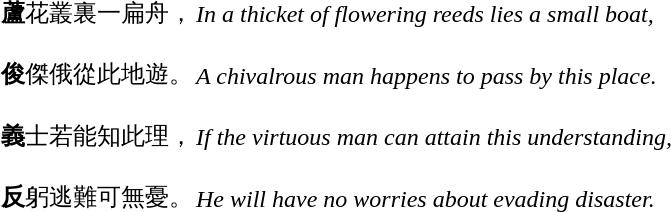<table border="0" cellpadding="0" cellmargin="0">
<tr ---->
<td style="font-size:100%"><br><strong>蘆</strong>花叢裏一扁舟，</td>
<td><br><em>In a thicket of flowering reeds lies a small boat,</em></td>
</tr>
<tr ---->
<td style="font-size:100%"><br><strong>俊</strong>傑俄從此地遊。</td>
<td><br><em>A chivalrous man happens to pass by this place.</em></td>
</tr>
<tr ---->
<td style="font-size:100%"><br><strong>義</strong>士若能知此理，</td>
<td><br><em>If the virtuous man can attain this understanding,</em></td>
</tr>
<tr ---->
<td style="font-size:100%"><br><strong>反</strong>躬逃難可無憂。</td>
<td><br><em>He will have no worries about evading disaster.</em></td>
</tr>
</table>
